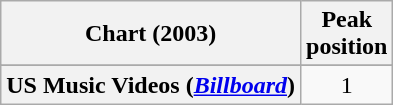<table class="wikitable plainrowheaders sortable" style="text-align:center;" border="1">
<tr>
<th scope="col">Chart (2003)</th>
<th scope="col">Peak<br>position</th>
</tr>
<tr>
</tr>
<tr>
</tr>
<tr>
</tr>
<tr>
</tr>
<tr>
</tr>
<tr>
<th scope="row">US Music Videos (<em><a href='#'>Billboard</a></em>)</th>
<td>1</td>
</tr>
</table>
